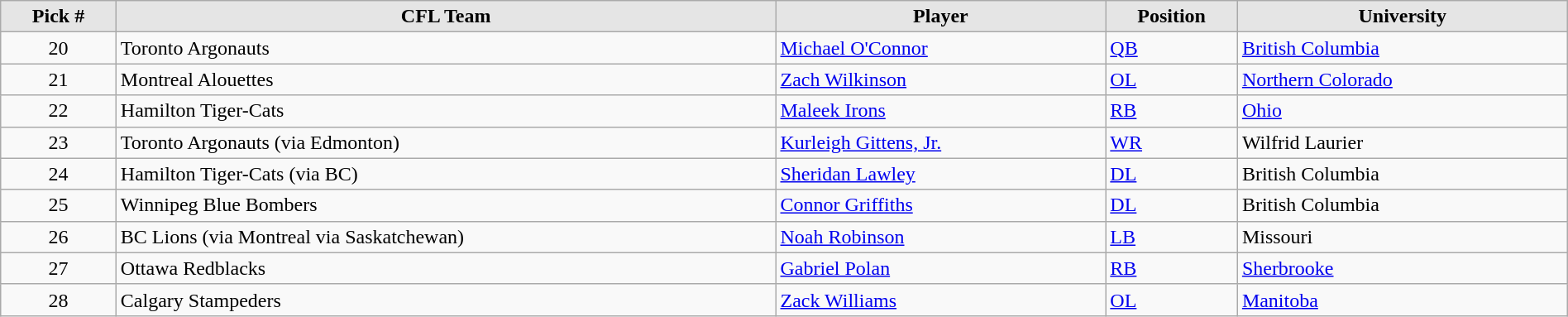<table class="wikitable" style="width: 100%">
<tr>
<th style="background:#E5E5E5;" width=7%>Pick #</th>
<th width=40% style="background:#E5E5E5;">CFL Team</th>
<th width=20% style="background:#E5E5E5;">Player</th>
<th width=8% style="background:#E5E5E5;">Position</th>
<th width=20% style="background:#E5E5E5;">University</th>
</tr>
<tr>
<td align=center>20</td>
<td>Toronto Argonauts</td>
<td><a href='#'>Michael O'Connor</a></td>
<td><a href='#'>QB</a></td>
<td><a href='#'>British Columbia</a></td>
</tr>
<tr>
<td align=center>21</td>
<td>Montreal Alouettes</td>
<td><a href='#'>Zach Wilkinson</a></td>
<td><a href='#'>OL</a></td>
<td><a href='#'>Northern Colorado</a></td>
</tr>
<tr>
<td align=center>22</td>
<td>Hamilton Tiger-Cats</td>
<td><a href='#'>Maleek Irons</a></td>
<td><a href='#'>RB</a></td>
<td><a href='#'>Ohio</a></td>
</tr>
<tr>
<td align=center>23</td>
<td>Toronto Argonauts (via Edmonton)</td>
<td><a href='#'>Kurleigh Gittens, Jr.</a></td>
<td><a href='#'>WR</a></td>
<td>Wilfrid Laurier</td>
</tr>
<tr>
<td align=center>24</td>
<td>Hamilton Tiger-Cats (via BC)</td>
<td><a href='#'>Sheridan Lawley</a></td>
<td><a href='#'>DL</a></td>
<td>British Columbia</td>
</tr>
<tr>
<td align=center>25</td>
<td>Winnipeg Blue Bombers</td>
<td><a href='#'>Connor Griffiths</a></td>
<td><a href='#'>DL</a></td>
<td>British Columbia</td>
</tr>
<tr>
<td align=center>26</td>
<td>BC Lions (via Montreal via Saskatchewan)</td>
<td><a href='#'>Noah Robinson</a></td>
<td><a href='#'>LB</a></td>
<td>Missouri</td>
</tr>
<tr>
<td align=center>27</td>
<td>Ottawa Redblacks</td>
<td><a href='#'>Gabriel Polan</a></td>
<td><a href='#'>RB</a></td>
<td><a href='#'>Sherbrooke</a></td>
</tr>
<tr>
<td align=center>28</td>
<td>Calgary Stampeders</td>
<td><a href='#'>Zack Williams</a></td>
<td><a href='#'>OL</a></td>
<td><a href='#'>Manitoba</a></td>
</tr>
</table>
